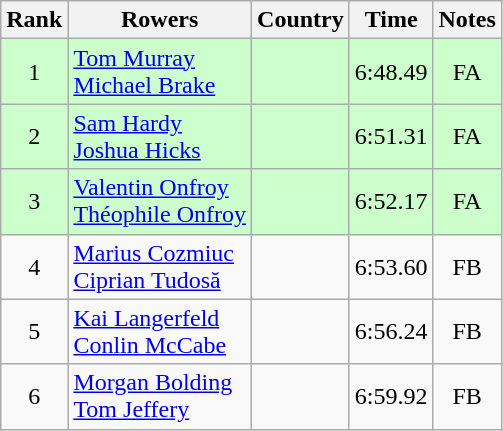<table class="wikitable" style="text-align:center">
<tr>
<th>Rank</th>
<th>Rowers</th>
<th>Country</th>
<th>Time</th>
<th>Notes</th>
</tr>
<tr bgcolor=ccffcc>
<td>1</td>
<td align="left"><a href='#'>Tom Murray</a><br><a href='#'>Michael Brake</a></td>
<td align="left"></td>
<td>6:48.49</td>
<td>FA</td>
</tr>
<tr bgcolor=ccffcc>
<td>2</td>
<td align="left"><a href='#'>Sam Hardy</a><br><a href='#'>Joshua Hicks</a></td>
<td align="left"></td>
<td>6:51.31</td>
<td>FA</td>
</tr>
<tr bgcolor=ccffcc>
<td>3</td>
<td align="left"><a href='#'>Valentin Onfroy</a><br><a href='#'>Théophile Onfroy</a></td>
<td align="left"></td>
<td>6:52.17</td>
<td>FA</td>
</tr>
<tr>
<td>4</td>
<td align="left"><a href='#'>Marius Cozmiuc</a><br><a href='#'>Ciprian Tudosă</a></td>
<td align="left"></td>
<td>6:53.60</td>
<td>FB</td>
</tr>
<tr>
<td>5</td>
<td align="left"><a href='#'>Kai Langerfeld</a><br><a href='#'>Conlin McCabe</a></td>
<td align="left"></td>
<td>6:56.24</td>
<td>FB</td>
</tr>
<tr>
<td>6</td>
<td align="left"><a href='#'>Morgan Bolding</a><br><a href='#'>Tom Jeffery</a></td>
<td align="left"></td>
<td>6:59.92</td>
<td>FB</td>
</tr>
</table>
